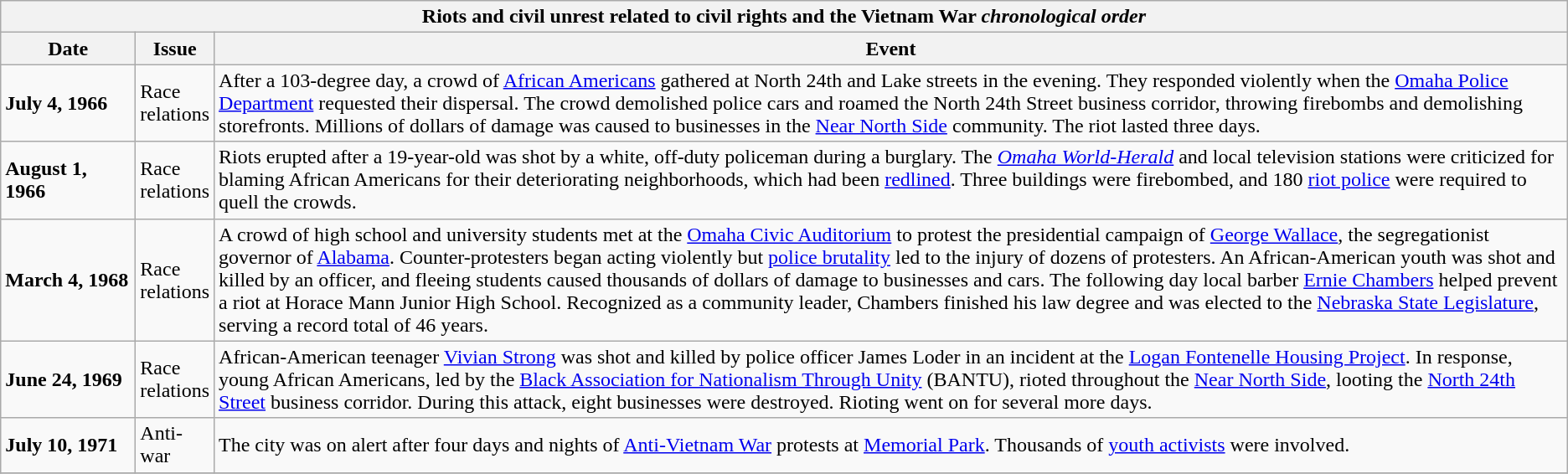<table class="wikitable">
<tr>
<th align="center" colspan="6"><strong>Riots and civil unrest related to civil rights and the Vietnam War</strong> <em>chronological order</em></th>
</tr>
<tr>
<th scope="col" width="100">Date</th>
<th scope="col" width="50">Issue</th>
<th scope="col">Event</th>
</tr>
<tr>
<td><strong>July 4, 1966</strong></td>
<td>Race relations</td>
<td>After a 103-degree day, a crowd of <a href='#'>African Americans</a> gathered at North 24th and Lake streets in the evening. They responded violently when the <a href='#'>Omaha Police Department</a> requested their dispersal. The crowd demolished police cars and roamed the North 24th Street business corridor, throwing firebombs and demolishing storefronts. Millions of dollars of damage was caused to businesses in the <a href='#'>Near North Side</a> community. The riot lasted three days.</td>
</tr>
<tr>
<td><strong>August 1, 1966</strong></td>
<td>Race relations</td>
<td>Riots erupted after a 19-year-old was shot by a white, off-duty policeman during a burglary. The <em><a href='#'>Omaha World-Herald</a></em> and local television stations were criticized for blaming African Americans for their deteriorating neighborhoods, which had been <a href='#'>redlined</a>. Three buildings were firebombed, and 180 <a href='#'>riot police</a> were required to quell the crowds.</td>
</tr>
<tr>
<td><strong>March 4, 1968</strong></td>
<td>Race relations</td>
<td>A crowd of high school and university students met at the <a href='#'>Omaha Civic Auditorium</a> to protest the presidential campaign of <a href='#'>George Wallace</a>, the segregationist governor of <a href='#'>Alabama</a>. Counter-protesters began acting violently but <a href='#'>police brutality</a> led to the injury of dozens of protesters. An African-American youth was shot and killed by an officer, and fleeing students caused thousands of dollars of damage to businesses and cars. The following day local barber <a href='#'>Ernie Chambers</a> helped prevent a riot at Horace Mann Junior High School. Recognized as a community leader, Chambers finished his law degree and was elected to the <a href='#'>Nebraska State Legislature</a>, serving a record total of 46 years.</td>
</tr>
<tr>
<td><strong>June 24, 1969</strong></td>
<td>Race relations</td>
<td>African-American teenager <a href='#'>Vivian Strong</a> was shot and killed by police officer James Loder in an incident at the <a href='#'>Logan Fontenelle Housing Project</a>. In response, young African Americans, led by the <a href='#'>Black Association for Nationalism Through Unity</a> (BANTU), rioted throughout the <a href='#'>Near North Side</a>, looting the <a href='#'>North 24th Street</a> business corridor. During this attack, eight businesses were destroyed. Rioting went on for several more days.</td>
</tr>
<tr>
<td><strong>July 10, 1971</strong></td>
<td>Anti-war</td>
<td>The city was on alert after four days and nights of <a href='#'>Anti-Vietnam War</a> protests at <a href='#'>Memorial Park</a>. Thousands of <a href='#'>youth activists</a> were involved.</td>
</tr>
<tr>
</tr>
</table>
